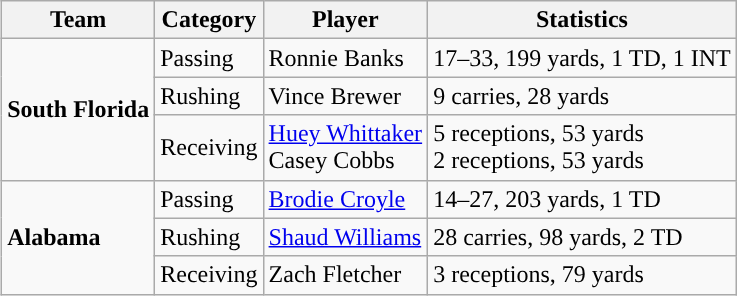<table class="wikitable" style="float: right;">
<tr>
<th>Team</th>
<th>Category</th>
<th>Player</th>
<th>Statistics</th>
</tr>
<tr>
<td rowspan=3><strong>South Florida</strong></td>
<td>Passing</td>
<td>Ronnie Banks</td>
<td>17–33, 199 yards, 1 TD, 1 INT</td>
</tr>
<tr>
<td>Rushing</td>
<td>Vince Brewer</td>
<td>9 carries, 28 yards</td>
</tr>
<tr>
<td>Receiving</td>
<td><a href='#'>Huey Whittaker</a><br>Casey Cobbs</td>
<td>5 receptions, 53 yards<br>2 receptions, 53 yards</td>
</tr>
<tr>
<td rowspan=3><strong>Alabama</strong></td>
<td>Passing</td>
<td><a href='#'>Brodie Croyle</a></td>
<td>14–27, 203 yards, 1 TD</td>
</tr>
<tr>
<td>Rushing</td>
<td><a href='#'>Shaud Williams</a></td>
<td>28 carries, 98 yards, 2 TD</td>
</tr>
<tr>
<td>Receiving</td>
<td>Zach Fletcher</td>
<td>3 receptions, 79 yards</td>
</tr>
</table>
